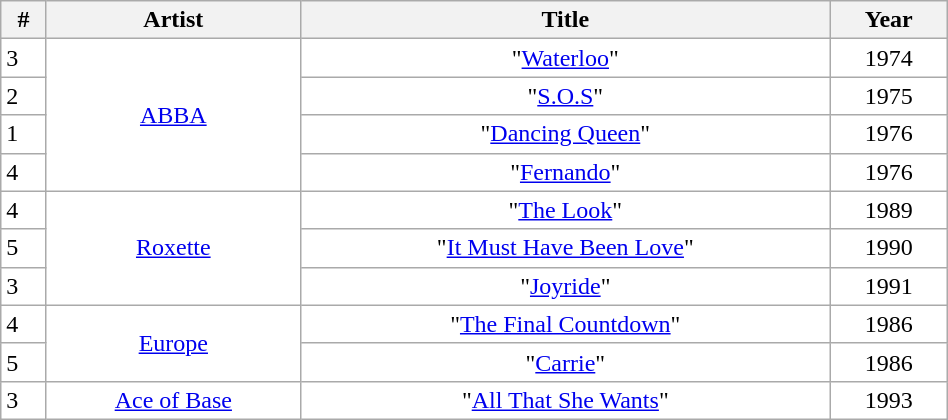<table class="wikitable" ! style="width:50%; background:#fff">
<tr>
<th>#</th>
<th>Artist</th>
<th>Title</th>
<th>Year</th>
</tr>
<tr>
<td>3</td>
<td style="text-align:center;" rowspan="4"><a href='#'>ABBA</a></td>
<td style="text-align:center;">"<a href='#'>Waterloo</a>"</td>
<td style="text-align:center;">1974</td>
</tr>
<tr>
<td>2</td>
<td style="text-align:center;">"<a href='#'>S.O.S</a>"</td>
<td style="text-align:center;">1975</td>
</tr>
<tr>
<td>1</td>
<td style="text-align:center;">"<a href='#'>Dancing Queen</a>"</td>
<td style="text-align:center;">1976</td>
</tr>
<tr>
<td>4</td>
<td style="text-align:center;">"<a href='#'>Fernando</a>"</td>
<td style="text-align:center;">1976</td>
</tr>
<tr>
<td>4</td>
<td style="text-align:center;" rowspan="3"><a href='#'>Roxette</a></td>
<td style="text-align:center;">"<a href='#'>The Look</a>"</td>
<td style="text-align:center;">1989</td>
</tr>
<tr>
<td>5</td>
<td style="text-align:center;">"<a href='#'>It Must Have Been Love</a>"</td>
<td style="text-align:center;">1990</td>
</tr>
<tr>
<td>3</td>
<td style="text-align:center;">"<a href='#'>Joyride</a>"</td>
<td style="text-align:center;">1991</td>
</tr>
<tr>
<td>4</td>
<td style="text-align:center;" rowspan="2"><a href='#'>Europe</a></td>
<td style="text-align:center;">"<a href='#'>The Final Countdown</a>"</td>
<td style="text-align:center;">1986</td>
</tr>
<tr>
<td>5</td>
<td style="text-align:center;">"<a href='#'>Carrie</a>"</td>
<td style="text-align:center;">1986</td>
</tr>
<tr>
<td>3</td>
<td style="text-align:center;"><a href='#'>Ace of Base</a></td>
<td style="text-align:center;">"<a href='#'>All That She Wants</a>"</td>
<td style="text-align:center;">1993</td>
</tr>
</table>
